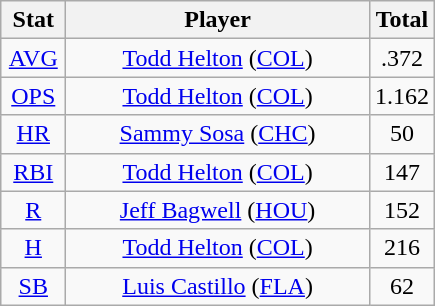<table class="wikitable" style="text-align:center;">
<tr>
<th style="width:15%">Stat</th>
<th>Player</th>
<th style="width:15%">Total</th>
</tr>
<tr>
<td><a href='#'>AVG</a></td>
<td><a href='#'>Todd Helton</a> (<a href='#'>COL</a>)</td>
<td>.372</td>
</tr>
<tr>
<td><a href='#'>OPS</a></td>
<td><a href='#'>Todd Helton</a> (<a href='#'>COL</a>)</td>
<td>1.162</td>
</tr>
<tr>
<td><a href='#'>HR</a></td>
<td><a href='#'>Sammy Sosa</a> (<a href='#'>CHC</a>)</td>
<td>50</td>
</tr>
<tr>
<td><a href='#'>RBI</a></td>
<td><a href='#'>Todd Helton</a> (<a href='#'>COL</a>)</td>
<td>147</td>
</tr>
<tr>
<td><a href='#'>R</a></td>
<td><a href='#'>Jeff Bagwell</a> (<a href='#'>HOU</a>)</td>
<td>152</td>
</tr>
<tr>
<td><a href='#'>H</a></td>
<td><a href='#'>Todd Helton</a> (<a href='#'>COL</a>)</td>
<td>216</td>
</tr>
<tr>
<td><a href='#'>SB</a></td>
<td><a href='#'>Luis Castillo</a> (<a href='#'>FLA</a>)</td>
<td>62</td>
</tr>
</table>
